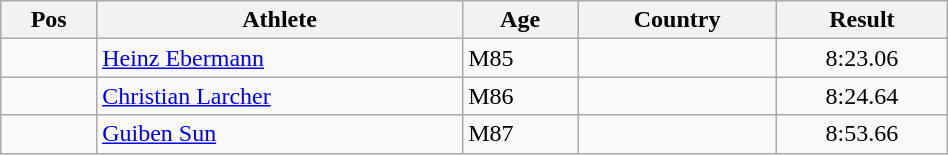<table class="wikitable"  style="text-align:center; width:50%;">
<tr>
<th>Pos</th>
<th>Athlete</th>
<th>Age</th>
<th>Country</th>
<th>Result</th>
</tr>
<tr>
<td align=center></td>
<td align=left><a href='#'>Heinz Ebermann</a></td>
<td align=left>M85</td>
<td align=left></td>
<td>8:23.06</td>
</tr>
<tr>
<td align=center></td>
<td align=left><a href='#'>Christian Larcher</a></td>
<td align=left>M86</td>
<td align=left></td>
<td>8:24.64</td>
</tr>
<tr>
<td align=center></td>
<td align=left><a href='#'>Guiben Sun</a></td>
<td align=left>M87</td>
<td align=left></td>
<td>8:53.66</td>
</tr>
</table>
